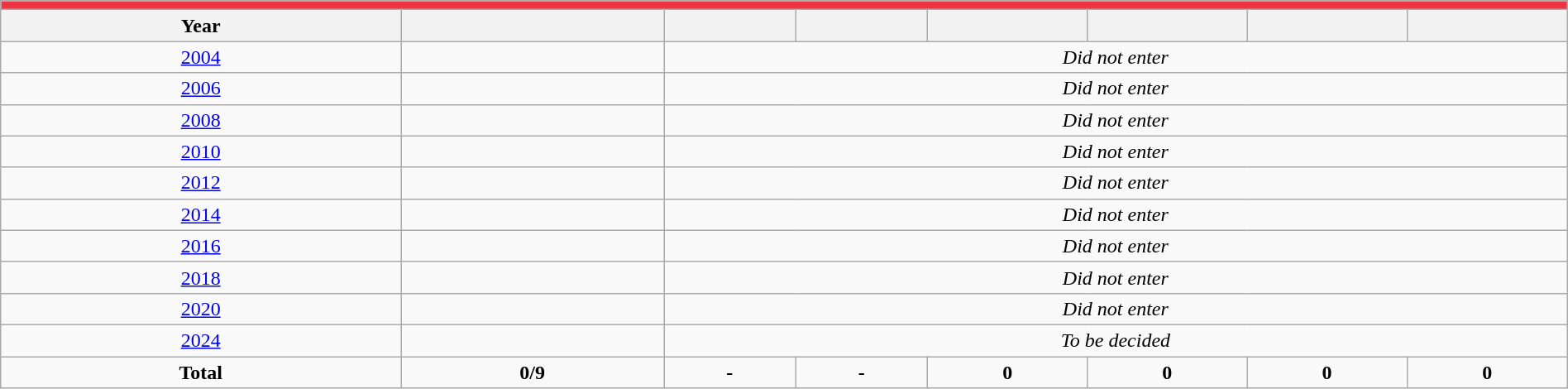<table class="wikitable"width=100% style="text-align: center;font-size:100%;">
<tr>
<th style="background:#EF3340;" colspan="9"><a href='#'></a></th>
</tr>
<tr>
<th>Year</th>
<th></th>
<th></th>
<th colspan=2></th>
<th></th>
<th></th>
<th></th>
<th></th>
</tr>
<tr>
<td><a href='#'>2004</a></td>
<td></td>
<td colspan=7 align=center><em>Did not enter</em></td>
</tr>
<tr>
<td><a href='#'>2006</a></td>
<td></td>
<td colspan=7 align=center><em>Did not enter</em></td>
</tr>
<tr>
<td><a href='#'>2008</a></td>
<td></td>
<td colspan=7 align=center><em>Did not enter</em></td>
</tr>
<tr>
<td><a href='#'>2010</a></td>
<td></td>
<td colspan=7 align=center><em>Did not enter</em></td>
</tr>
<tr>
<td><a href='#'>2012</a></td>
<td></td>
<td colspan=7 align=center><em>Did not enter</em></td>
</tr>
<tr>
<td><a href='#'>2014</a></td>
<td></td>
<td colspan=7 align=center><em>Did not enter</em></td>
</tr>
<tr>
<td><a href='#'>2016</a></td>
<td></td>
<td colspan=7 align=center><em>Did not enter</em></td>
</tr>
<tr>
<td><a href='#'>2018</a></td>
<td></td>
<td colspan=7 align=center><em>Did not enter</em></td>
</tr>
<tr>
<td><a href='#'>2020</a></td>
<td></td>
<td colspan=7 align=center><em>Did not enter</em></td>
</tr>
<tr>
<td><a href='#'>2024</a></td>
<td></td>
<td colspan=7 align=center><em>To be decided</em></td>
</tr>
<tr>
<td><strong>Total</strong></td>
<td><strong>0/9</strong></td>
<td colspan=1><strong>-</strong></td>
<td colspan=2><strong>-</strong></td>
<td><strong>0</strong></td>
<td><strong>0</strong></td>
<td><strong>0</strong></td>
<td><strong>0</strong></td>
</tr>
</table>
